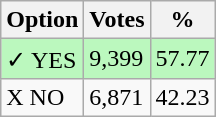<table class="wikitable">
<tr>
<th>Option</th>
<th>Votes</th>
<th>%</th>
</tr>
<tr>
<td style=background:#bbf8be>✓ YES</td>
<td style=background:#bbf8be>9,399</td>
<td style=background:#bbf8be>57.77</td>
</tr>
<tr>
<td>X NO</td>
<td>6,871</td>
<td>42.23</td>
</tr>
</table>
